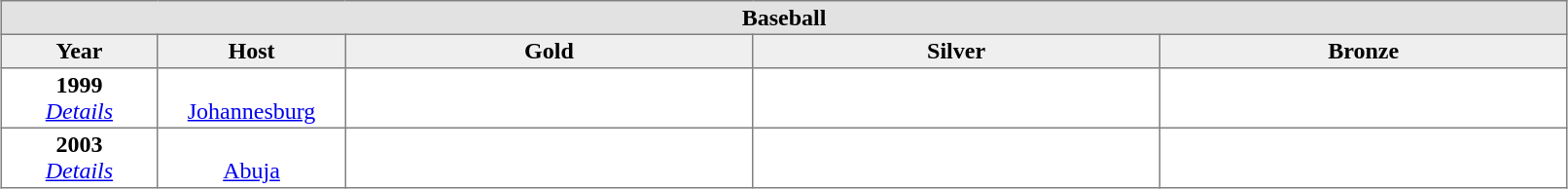<table class="toccolours" border="1" cellpadding="2" style="border-collapse: collapse; text-align: center; width: 85%; margin: 0 auto;">
<tr style= "background: #e2e2e2;">
<th colspan=6 width=100%>Baseball</th>
</tr>
<tr style="background: #efefef;">
<th width=10%>Year</th>
<th width=12%>Host</th>
<th width=26%> Gold</th>
<th width=26%> Silver</th>
<th width=26%> Bronze</th>
</tr>
<tr>
<td><strong>1999</strong><br><em><a href='#'>Details</a></em></td>
<td><br><a href='#'>Johannesburg</a></td>
<td align=center><strong></strong></td>
<td align=center></td>
<td align=center></td>
</tr>
<tr>
<td><strong>2003</strong><br><em><a href='#'>Details</a></em></td>
<td><br><a href='#'>Abuja</a></td>
<td align=center><strong></strong></td>
<td align=center></td>
<td align=center></td>
</tr>
</table>
